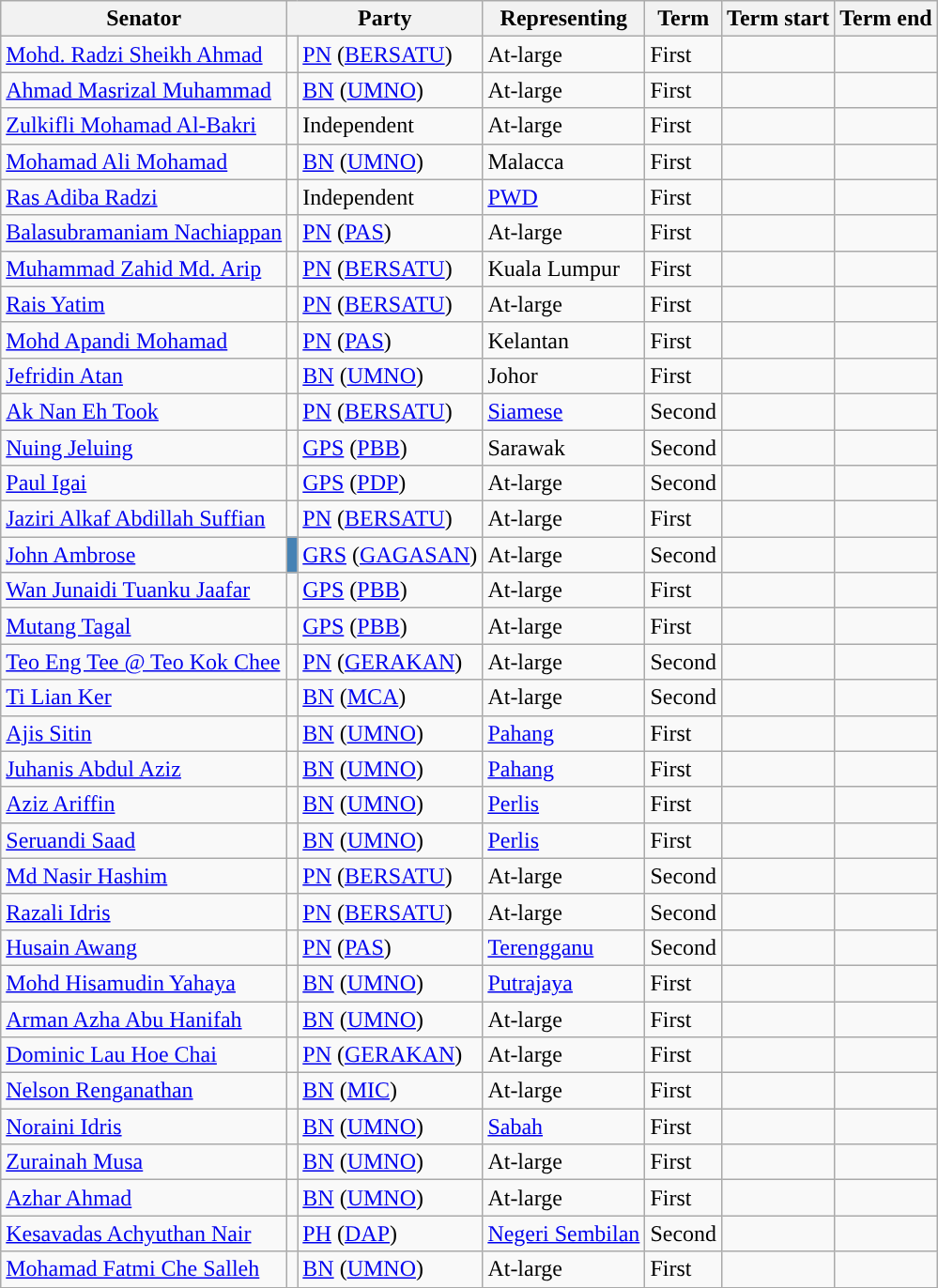<table class="wikitable">
<tr>
<th>Senator</th>
<th colspan="2">Party</th>
<th>Representing</th>
<th>Term</th>
<th>Term start</th>
<th>Term end</th>
</tr>
<tr>
<td><a href='#'>Mohd. Radzi Sheikh Ahmad</a><em></em></td>
<td></td>
<td><a href='#'>PN</a> (<a href='#'>BERSATU</a>)</td>
<td>At-large</td>
<td>First</td>
<td></td>
<td></td>
</tr>
<tr>
<td><a href='#'>Ahmad Masrizal Muhammad</a></td>
<td></td>
<td><a href='#'>BN</a> (<a href='#'>UMNO</a>)</td>
<td>At-large</td>
<td>First</td>
<td></td>
<td></td>
</tr>
<tr>
<td><a href='#'>Zulkifli Mohamad Al-Bakri</a></td>
<td></td>
<td>Independent</td>
<td>At-large</td>
<td>First</td>
<td></td>
<td></td>
</tr>
<tr>
<td><a href='#'>Mohamad Ali Mohamad</a></td>
<td></td>
<td><a href='#'>BN</a> (<a href='#'>UMNO</a>)</td>
<td>Malacca</td>
<td>First</td>
<td></td>
<td></td>
</tr>
<tr>
<td><a href='#'>Ras Adiba Radzi</a></td>
<td></td>
<td>Independent</td>
<td><a href='#'>PWD</a></td>
<td>First</td>
<td></td>
<td></td>
</tr>
<tr>
<td><a href='#'>Balasubramaniam Nachiappan</a></td>
<td></td>
<td><a href='#'>PN</a> (<a href='#'>PAS</a>)</td>
<td>At-large</td>
<td>First</td>
<td></td>
<td></td>
</tr>
<tr>
<td><a href='#'>Muhammad Zahid Md. Arip</a></td>
<td></td>
<td><a href='#'>PN</a> (<a href='#'>BERSATU</a>)</td>
<td>Kuala Lumpur</td>
<td>First</td>
<td></td>
<td></td>
</tr>
<tr>
<td><a href='#'>Rais Yatim</a></td>
<td></td>
<td><a href='#'>PN</a> (<a href='#'>BERSATU</a>)</td>
<td>At-large</td>
<td>First</td>
<td></td>
<td></td>
</tr>
<tr>
<td><a href='#'>Mohd Apandi Mohamad</a></td>
<td></td>
<td><a href='#'>PN</a> (<a href='#'>PAS</a>)</td>
<td>Kelantan</td>
<td>First</td>
<td></td>
<td></td>
</tr>
<tr>
<td><a href='#'>Jefridin Atan</a></td>
<td></td>
<td><a href='#'>BN</a> (<a href='#'>UMNO</a>)</td>
<td>Johor</td>
<td>First</td>
<td></td>
<td></td>
</tr>
<tr>
<td><a href='#'>Ak Nan Eh Took</a></td>
<td></td>
<td><a href='#'>PN</a> (<a href='#'>BERSATU</a>)</td>
<td><a href='#'>Siamese</a></td>
<td>Second</td>
<td></td>
<td></td>
</tr>
<tr>
<td><a href='#'>Nuing Jeluing</a></td>
<td></td>
<td><a href='#'>GPS</a> (<a href='#'>PBB</a>)</td>
<td>Sarawak</td>
<td>Second</td>
<td></td>
<td></td>
</tr>
<tr>
<td><a href='#'>Paul Igai</a></td>
<td></td>
<td><a href='#'>GPS</a> (<a href='#'>PDP</a>)</td>
<td>At-large</td>
<td>Second</td>
<td></td>
<td></td>
</tr>
<tr>
<td><a href='#'>Jaziri Alkaf Abdillah Suffian</a></td>
<td></td>
<td><a href='#'>PN</a> (<a href='#'>BERSATU</a>)</td>
<td>At-large</td>
<td>First</td>
<td></td>
<td></td>
</tr>
<tr>
<td><a href='#'>John Ambrose</a></td>
<td style="background-color: #4682b4;"></td>
<td><a href='#'>GRS</a> (<a href='#'>GAGASAN</a>)</td>
<td>At-large</td>
<td>Second</td>
<td></td>
<td></td>
</tr>
<tr>
<td><a href='#'>Wan Junaidi Tuanku Jaafar</a><em></em></td>
<td></td>
<td><a href='#'>GPS</a> (<a href='#'>PBB</a>)</td>
<td>At-large</td>
<td>First</td>
<td></td>
<td></td>
</tr>
<tr>
<td><a href='#'>Mutang Tagal</a><em></em></td>
<td></td>
<td><a href='#'>GPS</a> (<a href='#'>PBB</a>)</td>
<td>At-large</td>
<td>First</td>
<td></td>
<td></td>
</tr>
<tr>
<td><a href='#'>Teo Eng Tee @ Teo Kok Chee</a></td>
<td></td>
<td><a href='#'>PN</a> (<a href='#'>GERAKAN</a>)</td>
<td>At-large</td>
<td>Second</td>
<td></td>
<td></td>
</tr>
<tr>
<td><a href='#'>Ti Lian Ker</a></td>
<td></td>
<td><a href='#'>BN</a> (<a href='#'>MCA</a>)</td>
<td>At-large</td>
<td>Second</td>
<td></td>
<td></td>
</tr>
<tr>
<td><a href='#'>Ajis Sitin</a></td>
<td></td>
<td><a href='#'>BN</a> (<a href='#'>UMNO</a>)</td>
<td><a href='#'>Pahang</a></td>
<td>First</td>
<td></td>
<td></td>
</tr>
<tr>
<td><a href='#'>Juhanis Abdul Aziz</a></td>
<td></td>
<td><a href='#'>BN</a> (<a href='#'>UMNO</a>)</td>
<td><a href='#'>Pahang</a></td>
<td>First</td>
<td></td>
<td></td>
</tr>
<tr>
<td><a href='#'>Aziz Ariffin</a></td>
<td></td>
<td><a href='#'>BN</a> (<a href='#'>UMNO</a>)</td>
<td><a href='#'>Perlis</a></td>
<td>First</td>
<td></td>
<td></td>
</tr>
<tr>
<td><a href='#'>Seruandi Saad</a></td>
<td></td>
<td><a href='#'>BN</a> (<a href='#'>UMNO</a>)</td>
<td><a href='#'>Perlis</a></td>
<td>First</td>
<td></td>
<td></td>
</tr>
<tr>
<td><a href='#'>Md Nasir Hashim</a></td>
<td></td>
<td><a href='#'>PN</a> (<a href='#'>BERSATU</a>)</td>
<td>At-large</td>
<td>Second</td>
<td></td>
<td></td>
</tr>
<tr>
<td><a href='#'>Razali Idris</a></td>
<td></td>
<td><a href='#'>PN</a> (<a href='#'>BERSATU</a>)</td>
<td>At-large</td>
<td>Second</td>
<td></td>
<td></td>
</tr>
<tr>
<td><a href='#'>Husain Awang</a></td>
<td></td>
<td><a href='#'>PN</a> (<a href='#'>PAS</a>)</td>
<td><a href='#'>Terengganu</a></td>
<td>Second</td>
<td></td>
<td></td>
</tr>
<tr>
<td><a href='#'>Mohd Hisamudin Yahaya</a></td>
<td></td>
<td><a href='#'>BN</a> (<a href='#'>UMNO</a>)</td>
<td><a href='#'>Putrajaya</a></td>
<td>First</td>
<td></td>
<td></td>
</tr>
<tr>
<td><a href='#'>Arman Azha Abu Hanifah</a></td>
<td></td>
<td><a href='#'>BN</a> (<a href='#'>UMNO</a>)</td>
<td>At-large</td>
<td>First</td>
<td></td>
<td></td>
</tr>
<tr>
<td><a href='#'>Dominic Lau Hoe Chai</a></td>
<td></td>
<td><a href='#'>PN</a> (<a href='#'>GERAKAN</a>)</td>
<td>At-large</td>
<td>First</td>
<td></td>
<td></td>
</tr>
<tr>
<td><a href='#'>Nelson Renganathan</a></td>
<td></td>
<td><a href='#'>BN</a> (<a href='#'>MIC</a>)</td>
<td>At-large</td>
<td>First</td>
<td></td>
<td></td>
</tr>
<tr>
<td><a href='#'>Noraini Idris</a></td>
<td></td>
<td><a href='#'>BN</a> (<a href='#'>UMNO</a>)</td>
<td><a href='#'>Sabah</a></td>
<td>First</td>
<td></td>
<td></td>
</tr>
<tr>
<td><a href='#'>Zurainah Musa</a></td>
<td></td>
<td><a href='#'>BN</a> (<a href='#'>UMNO</a>)</td>
<td>At-large</td>
<td>First</td>
<td></td>
<td></td>
</tr>
<tr>
<td><a href='#'>Azhar Ahmad</a></td>
<td></td>
<td><a href='#'>BN</a> (<a href='#'>UMNO</a>)</td>
<td>At-large</td>
<td>First</td>
<td></td>
<td></td>
</tr>
<tr>
<td><a href='#'>Kesavadas Achyuthan Nair</a></td>
<td></td>
<td><a href='#'>PH</a> (<a href='#'>DAP</a>)</td>
<td><a href='#'>Negeri Sembilan</a></td>
<td>Second</td>
<td></td>
<td></td>
</tr>
<tr>
<td><a href='#'>Mohamad Fatmi Che Salleh</a></td>
<td></td>
<td><a href='#'>BN</a> (<a href='#'>UMNO</a>)</td>
<td>At-large</td>
<td>First</td>
<td></td>
<td></td>
</tr>
<tr>
</tr>
</table>
